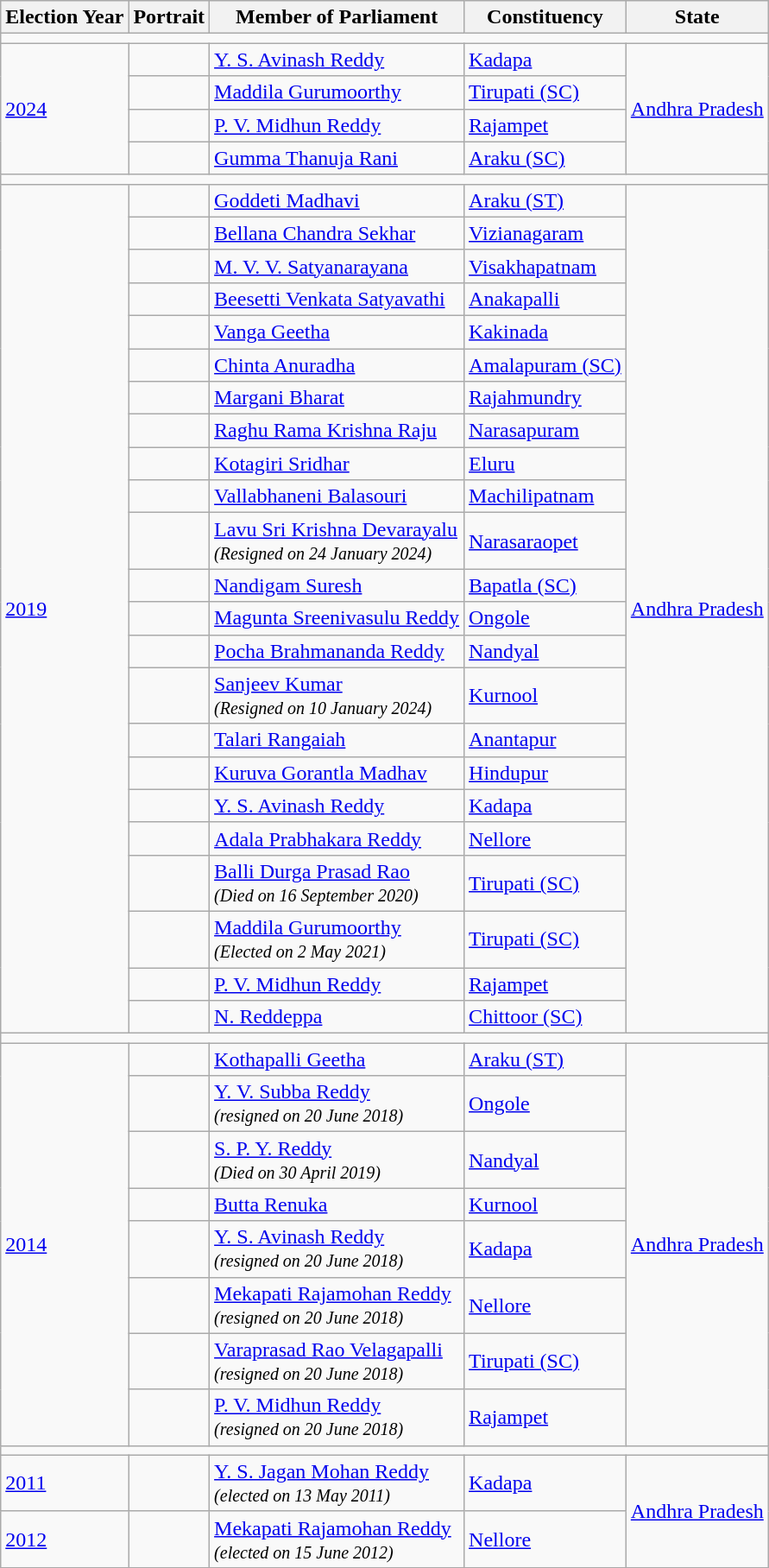<table class="wikitable">
<tr>
<th>Election Year</th>
<th>Portrait</th>
<th>Member of Parliament</th>
<th>Constituency</th>
<th>State</th>
</tr>
<tr>
<td Colspan = 6; bgcolor = ><strong></strong></td>
</tr>
<tr>
<td rowspan="4"><a href='#'>2024</a></td>
<td></td>
<td><a href='#'>Y. S. Avinash Reddy</a></td>
<td><a href='#'>Kadapa</a></td>
<td rowspan="4"><a href='#'>Andhra Pradesh</a></td>
</tr>
<tr>
<td></td>
<td><a href='#'>Maddila Gurumoorthy</a></td>
<td><a href='#'>Tirupati (SC)</a></td>
</tr>
<tr>
<td></td>
<td><a href='#'>P. V. Midhun Reddy</a></td>
<td><a href='#'>Rajampet</a></td>
</tr>
<tr>
<td></td>
<td><a href='#'>Gumma Thanuja Rani</a></td>
<td><a href='#'>Araku (SC)</a></td>
</tr>
<tr>
<td Colspan = 6; bgcolor = ><strong></strong></td>
</tr>
<tr>
<td rowspan="23"><a href='#'>2019</a></td>
<td></td>
<td><a href='#'>Goddeti Madhavi</a></td>
<td><a href='#'>Araku (ST)</a></td>
<td rowspan="23"><a href='#'>Andhra Pradesh</a></td>
</tr>
<tr>
<td></td>
<td><a href='#'>Bellana Chandra Sekhar</a></td>
<td><a href='#'>Vizianagaram</a></td>
</tr>
<tr>
<td></td>
<td><a href='#'>M. V. V. Satyanarayana</a></td>
<td><a href='#'>Visakhapatnam</a></td>
</tr>
<tr>
<td></td>
<td><a href='#'>Beesetti Venkata Satyavathi</a></td>
<td><a href='#'>Anakapalli</a></td>
</tr>
<tr>
<td></td>
<td><a href='#'>Vanga Geetha</a></td>
<td><a href='#'>Kakinada</a></td>
</tr>
<tr>
<td></td>
<td><a href='#'>Chinta Anuradha</a></td>
<td><a href='#'>Amalapuram (SC)</a></td>
</tr>
<tr>
<td></td>
<td><a href='#'>Margani Bharat</a></td>
<td><a href='#'>Rajahmundry</a></td>
</tr>
<tr>
<td></td>
<td><a href='#'>Raghu Rama Krishna Raju</a></td>
<td><a href='#'>Narasapuram</a></td>
</tr>
<tr>
<td></td>
<td><a href='#'>Kotagiri Sridhar</a></td>
<td><a href='#'>Eluru</a></td>
</tr>
<tr>
<td></td>
<td><a href='#'>Vallabhaneni Balasouri</a></td>
<td><a href='#'>Machilipatnam</a></td>
</tr>
<tr>
<td></td>
<td><a href='#'>Lavu Sri Krishna Devarayalu</a><br><small><em>(Resigned on 24 January 2024)</em></small></td>
<td><a href='#'>Narasaraopet</a></td>
</tr>
<tr>
<td></td>
<td><a href='#'>Nandigam Suresh</a></td>
<td><a href='#'>Bapatla (SC)</a></td>
</tr>
<tr>
<td></td>
<td><a href='#'>Magunta Sreenivasulu Reddy</a></td>
<td><a href='#'>Ongole</a></td>
</tr>
<tr>
<td></td>
<td><a href='#'>Pocha Brahmananda Reddy</a></td>
<td><a href='#'>Nandyal</a></td>
</tr>
<tr>
<td></td>
<td><a href='#'>Sanjeev Kumar</a><br><small><em>(Resigned on 10 January 2024)</em></small></td>
<td><a href='#'>Kurnool</a></td>
</tr>
<tr>
<td></td>
<td><a href='#'>Talari Rangaiah</a></td>
<td><a href='#'>Anantapur</a></td>
</tr>
<tr>
<td></td>
<td><a href='#'>Kuruva Gorantla Madhav</a></td>
<td><a href='#'>Hindupur</a></td>
</tr>
<tr>
<td></td>
<td><a href='#'>Y. S. Avinash Reddy</a></td>
<td><a href='#'>Kadapa</a></td>
</tr>
<tr>
<td></td>
<td><a href='#'>Adala Prabhakara Reddy</a></td>
<td><a href='#'>Nellore</a></td>
</tr>
<tr>
<td></td>
<td><a href='#'>Balli Durga Prasad Rao</a><br><small><em>(Died on 16 September 2020)</em></small></td>
<td><a href='#'>Tirupati (SC)</a></td>
</tr>
<tr>
<td></td>
<td><a href='#'>Maddila Gurumoorthy</a><br><small><em>(Elected on 2 May 2021)</em></small></td>
<td><a href='#'>Tirupati (SC)</a></td>
</tr>
<tr>
<td></td>
<td><a href='#'>P. V. Midhun Reddy</a></td>
<td><a href='#'>Rajampet</a></td>
</tr>
<tr>
<td></td>
<td><a href='#'>N. Reddeppa</a></td>
<td><a href='#'>Chittoor (SC)</a></td>
</tr>
<tr>
<td Colspan = 6; bgcolor = ><strong></strong></td>
</tr>
<tr>
<td rowspan="8"><a href='#'>2014</a></td>
<td></td>
<td><a href='#'>Kothapalli Geetha</a></td>
<td><a href='#'>Araku (ST)</a></td>
<td rowspan="8"><a href='#'>Andhra Pradesh</a></td>
</tr>
<tr>
<td></td>
<td><a href='#'>Y. V. Subba Reddy</a><br><small><em>(resigned on 20 June 2018)</em></small></td>
<td><a href='#'>Ongole</a></td>
</tr>
<tr>
<td></td>
<td><a href='#'>S. P. Y. Reddy</a><br><small><em>(Died on 30 April 2019)</em></small></td>
<td><a href='#'>Nandyal</a></td>
</tr>
<tr>
<td></td>
<td><a href='#'>Butta Renuka</a></td>
<td><a href='#'>Kurnool</a></td>
</tr>
<tr>
<td></td>
<td><a href='#'>Y. S. Avinash Reddy</a><br><small><em>(resigned on 20 June 2018)</em></small></td>
<td><a href='#'>Kadapa</a></td>
</tr>
<tr>
<td></td>
<td><a href='#'>Mekapati Rajamohan Reddy</a><br><small><em>(resigned on 20 June 2018)</em></small></td>
<td><a href='#'>Nellore</a></td>
</tr>
<tr>
<td></td>
<td><a href='#'>Varaprasad Rao Velagapalli</a><br><small><em>(resigned on 20 June 2018)</em></small></td>
<td><a href='#'>Tirupati (SC)</a></td>
</tr>
<tr>
<td></td>
<td><a href='#'>P. V. Midhun Reddy</a><br><small><em>(resigned on 20 June 2018)</em></small></td>
<td><a href='#'>Rajampet</a></td>
</tr>
<tr>
<td Colspan = 6; bgcolor = ><strong></strong></td>
</tr>
<tr>
<td><a href='#'>2011</a></td>
<td></td>
<td><a href='#'>Y. S. Jagan Mohan Reddy</a><br><small><em>(elected on 13 May 2011)</em></small></td>
<td><a href='#'>Kadapa</a></td>
<td rowspan="2"><a href='#'>Andhra Pradesh</a></td>
</tr>
<tr>
<td><a href='#'>2012</a></td>
<td></td>
<td><a href='#'>Mekapati Rajamohan Reddy</a><br><small><em>(elected on 15 June 2012)</em></small></td>
<td><a href='#'>Nellore</a></td>
</tr>
<tr>
</tr>
</table>
